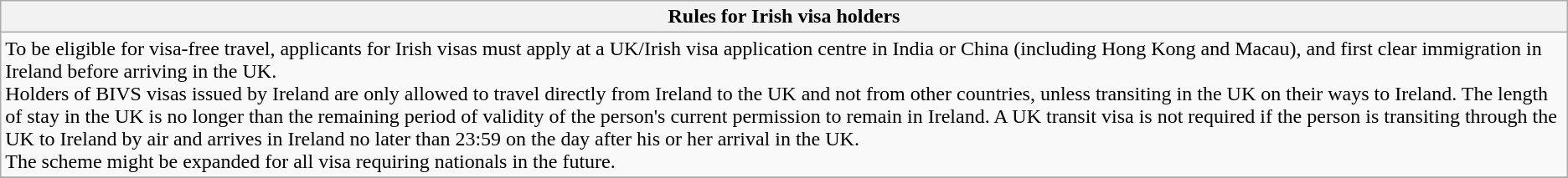<table class="wikitable collapsible collapsed">
<tr>
<th style="width:100%;">Rules for Irish visa holders</th>
</tr>
<tr>
<td>To be eligible for visa-free travel, applicants for Irish visas must apply at a UK/Irish visa application centre in India or China (including Hong Kong and Macau), and first clear immigration in Ireland before arriving in the UK.<br>Holders of BIVS visas issued by Ireland are only allowed to travel directly from Ireland to the UK and not from other countries, unless transiting in the UK on their ways to Ireland. The length of stay in the UK is no longer than the remaining period of validity of the person's current permission to remain in Ireland. A UK transit visa is not required if the person is transiting through the UK to Ireland by air and arrives in Ireland no later than 23:59 on the day after his or her arrival in the UK.<br>The scheme might be expanded for all visa requiring nationals in the future.</td>
</tr>
<tr>
</tr>
</table>
